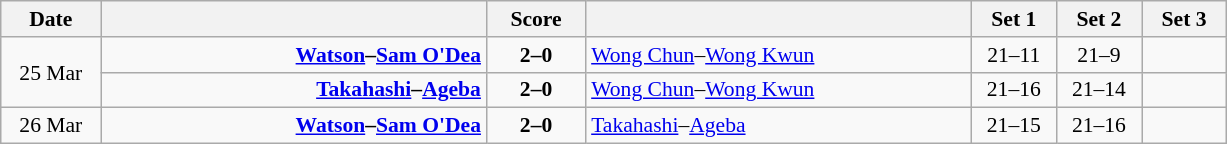<table class="wikitable" style="text-align: center; font-size:90% ">
<tr>
<th width="60">Date</th>
<th align="right" width="250"></th>
<th width="60">Score</th>
<th align="left" width="250"></th>
<th width="50">Set 1</th>
<th width="50">Set 2</th>
<th width="50">Set 3</th>
</tr>
<tr>
<td rowspan=2>25 Mar</td>
<td align=right><strong><a href='#'>Watson</a>–<a href='#'>Sam O'Dea</a> </strong></td>
<td align=center><strong>2–0</strong></td>
<td align=left> <a href='#'>Wong Chun</a>–<a href='#'>Wong Kwun</a></td>
<td>21–11</td>
<td>21–9</td>
<td></td>
</tr>
<tr>
<td align=right><strong><a href='#'>Takahashi</a>–<a href='#'>Ageba</a> </strong></td>
<td align=center><strong>2–0</strong></td>
<td align=left> <a href='#'>Wong Chun</a>–<a href='#'>Wong Kwun</a></td>
<td>21–16</td>
<td>21–14</td>
<td></td>
</tr>
<tr>
<td>26 Mar</td>
<td align=right><strong><a href='#'>Watson</a>–<a href='#'>Sam O'Dea</a> </strong></td>
<td align=center><strong>2–0</strong></td>
<td align=left> <a href='#'>Takahashi</a>–<a href='#'>Ageba</a></td>
<td>21–15</td>
<td>21–16</td>
<td></td>
</tr>
</table>
